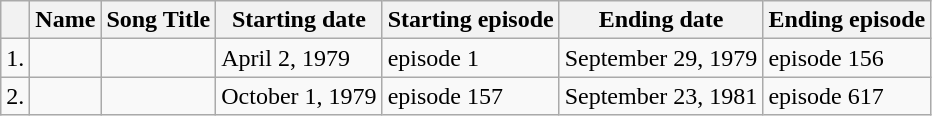<table class = "wikitable">
<tr>
<th></th>
<th>Name</th>
<th>Song Title</th>
<th>Starting date</th>
<th>Starting episode</th>
<th>Ending date</th>
<th>Ending episode</th>
</tr>
<tr>
<td>1.</td>
<td></td>
<td></td>
<td>April 2, 1979</td>
<td>episode 1</td>
<td>September 29, 1979</td>
<td>episode 156</td>
</tr>
<tr>
<td>2.</td>
<td></td>
<td></td>
<td>October 1, 1979</td>
<td>episode 157</td>
<td>September 23, 1981</td>
<td>episode 617</td>
</tr>
</table>
